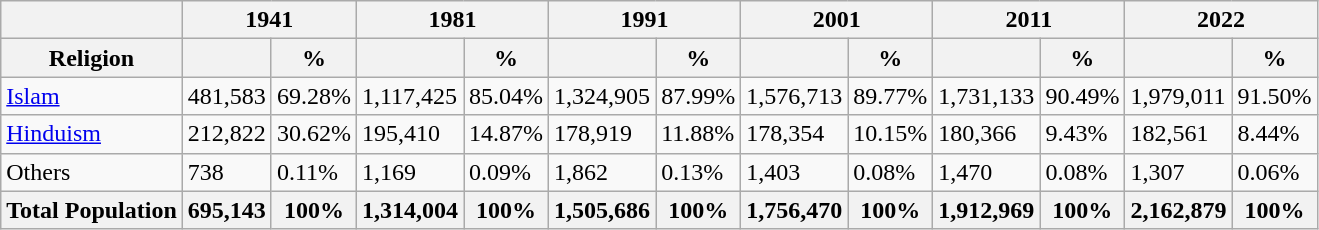<table class="wikitable sortable">
<tr>
<th></th>
<th colspan="2">1941</th>
<th colspan="2">1981</th>
<th colspan="2">1991</th>
<th colspan="2">2001</th>
<th colspan="2">2011</th>
<th colspan="2">2022</th>
</tr>
<tr>
<th>Religion</th>
<th></th>
<th>%</th>
<th></th>
<th>%</th>
<th></th>
<th>%</th>
<th></th>
<th>%</th>
<th></th>
<th>%</th>
<th></th>
<th>%</th>
</tr>
<tr>
<td><a href='#'>Islam</a> </td>
<td>481,583</td>
<td>69.28%</td>
<td>1,117,425</td>
<td>85.04%</td>
<td>1,324,905</td>
<td>87.99%</td>
<td>1,576,713</td>
<td>89.77%</td>
<td>1,731,133</td>
<td>90.49%</td>
<td>1,979,011</td>
<td>91.50%</td>
</tr>
<tr>
<td><a href='#'>Hinduism</a> </td>
<td>212,822</td>
<td>30.62%</td>
<td>195,410</td>
<td>14.87%</td>
<td>178,919</td>
<td>11.88%</td>
<td>178,354</td>
<td>10.15%</td>
<td>180,366</td>
<td>9.43%</td>
<td>182,561</td>
<td>8.44%</td>
</tr>
<tr>
<td>Others</td>
<td>738</td>
<td>0.11%</td>
<td>1,169</td>
<td>0.09%</td>
<td>1,862</td>
<td>0.13%</td>
<td>1,403</td>
<td>0.08%</td>
<td>1,470</td>
<td>0.08%</td>
<td>1,307</td>
<td>0.06%</td>
</tr>
<tr>
<th>Total Population</th>
<th>695,143</th>
<th>100%</th>
<th>1,314,004</th>
<th>100%</th>
<th>1,505,686</th>
<th>100%</th>
<th>1,756,470</th>
<th>100%</th>
<th>1,912,969</th>
<th>100%</th>
<th>2,162,879</th>
<th>100%</th>
</tr>
</table>
